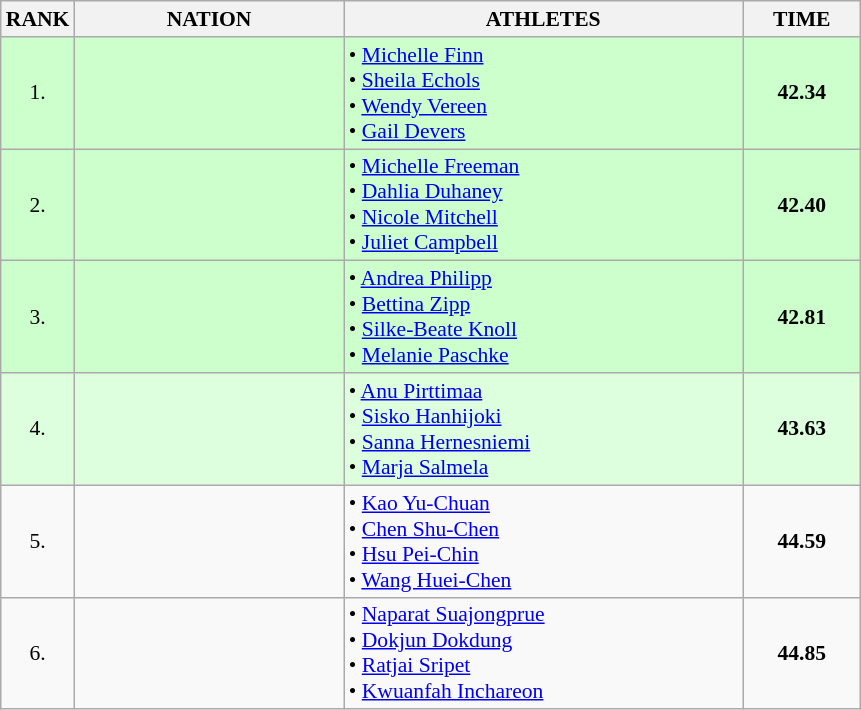<table class="wikitable" style="border-collapse: collapse; font-size: 90%;">
<tr>
<th>RANK</th>
<th style="width: 12em">NATION</th>
<th style="width: 18em">ATHLETES</th>
<th style="width: 5em">TIME</th>
</tr>
<tr style="background:#ccffcc;">
<td align="center">1.</td>
<td align="center"></td>
<td>• <a href='#'>Michelle Finn</a><br>• <a href='#'>Sheila Echols</a><br>• <a href='#'>Wendy Vereen</a><br>• <a href='#'>Gail Devers</a></td>
<td align="center"><strong>42.34</strong></td>
</tr>
<tr style="background:#ccffcc;">
<td align="center">2.</td>
<td align="center"></td>
<td>• <a href='#'>Michelle Freeman</a><br>• <a href='#'>Dahlia Duhaney</a><br>• <a href='#'>Nicole Mitchell</a><br>• <a href='#'>Juliet Campbell</a></td>
<td align="center"><strong>42.40</strong></td>
</tr>
<tr style="background:#ccffcc;">
<td align="center">3.</td>
<td align="center"></td>
<td>• <a href='#'>Andrea Philipp</a><br>• <a href='#'>Bettina Zipp</a><br>• <a href='#'>Silke-Beate Knoll</a><br>• <a href='#'>Melanie Paschke</a></td>
<td align="center"><strong>42.81</strong></td>
</tr>
<tr style="background:#ddffdd;">
<td align="center">4.</td>
<td align="center"></td>
<td>• <a href='#'>Anu Pirttimaa</a><br>• <a href='#'>Sisko Hanhijoki</a><br>• <a href='#'>Sanna Hernesniemi</a><br>• <a href='#'>Marja Salmela</a></td>
<td align="center"><strong>43.63</strong></td>
</tr>
<tr>
<td align="center">5.</td>
<td align="center"></td>
<td>• <a href='#'>Kao Yu-Chuan</a><br>• <a href='#'>Chen Shu-Chen</a><br>• <a href='#'>Hsu Pei-Chin</a><br>• <a href='#'>Wang Huei-Chen</a></td>
<td align="center"><strong>44.59</strong></td>
</tr>
<tr>
<td align="center">6.</td>
<td align="center"></td>
<td>• <a href='#'>Naparat Suajongprue</a><br>• <a href='#'>Dokjun Dokdung</a><br>• <a href='#'>Ratjai Sripet</a><br>• <a href='#'>Kwuanfah Inchareon</a></td>
<td align="center"><strong>44.85</strong></td>
</tr>
</table>
